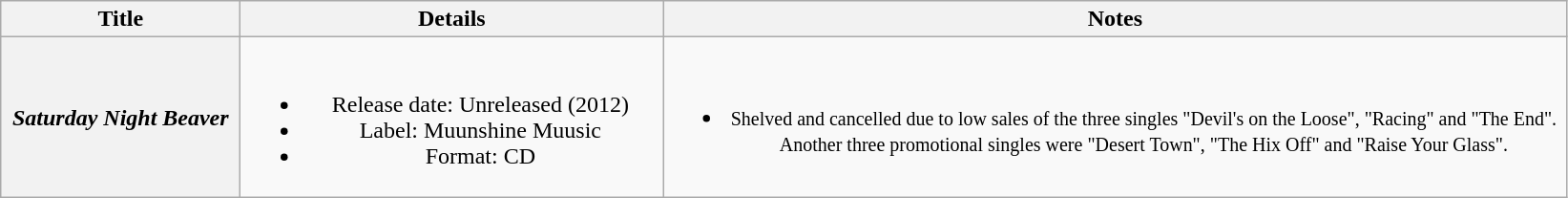<table class="wikitable plainrowheaders" style="text-align:center;">
<tr>
<th style="width:10em;">Title</th>
<th style="width:18em;">Details</th>
<th style="width:39em;">Notes</th>
</tr>
<tr>
<th scope="row"><em>Saturday Night Beaver</em></th>
<td><br><ul><li>Release date: Unreleased (2012)</li><li>Label: Muunshine Muusic</li><li>Format: CD</li></ul></td>
<td><br><ul><li><small>Shelved and cancelled due to low sales of the three singles "Devil's on the Loose", "Racing" and "The End". Another three promotional singles were "Desert Town", "The Hix Off" and "Raise Your Glass".</small></li></ul></td>
</tr>
</table>
